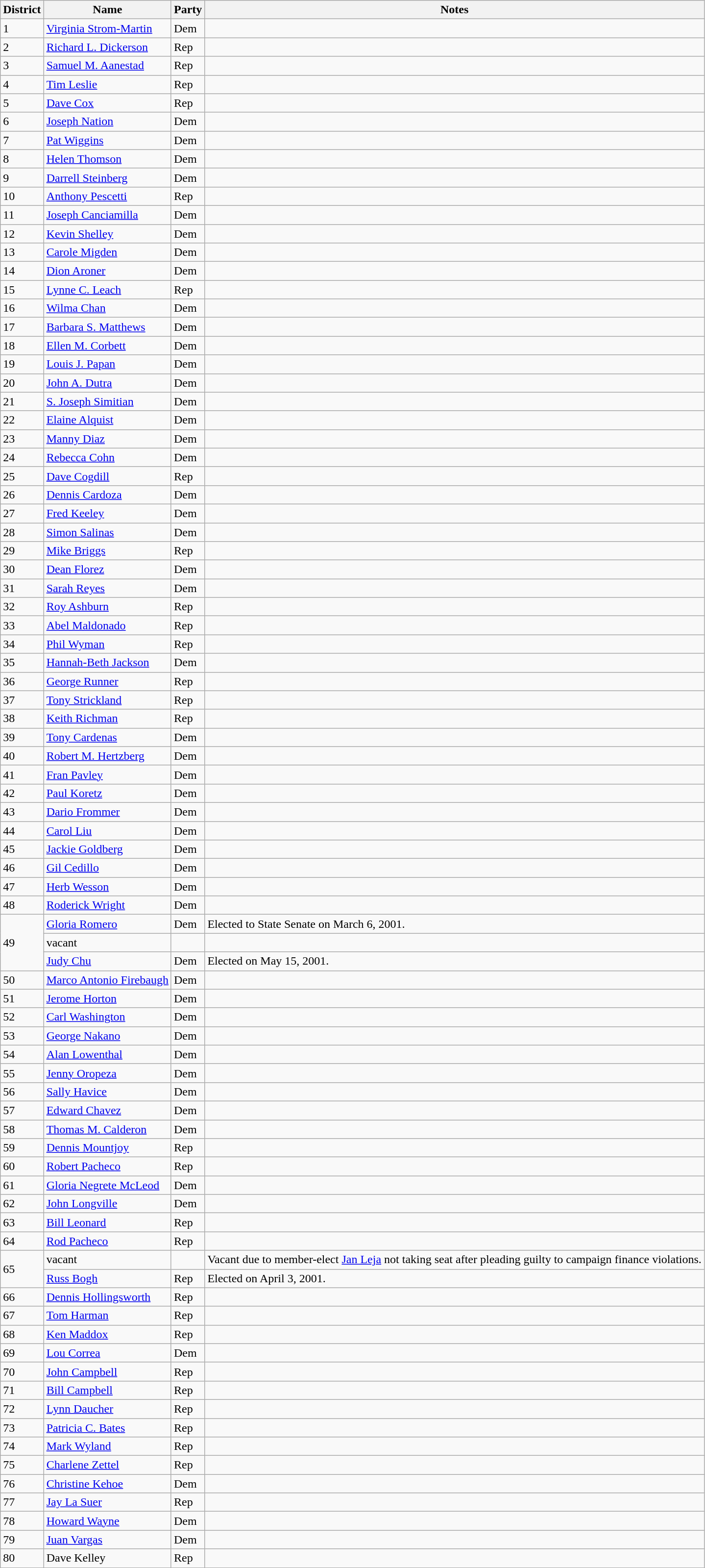<table class="wikitable">
<tr>
<th>District</th>
<th>Name</th>
<th>Party</th>
<th>Notes</th>
</tr>
<tr>
<td>1</td>
<td><a href='#'>Virginia Strom-Martin</a></td>
<td>Dem</td>
<td> </td>
</tr>
<tr>
<td>2</td>
<td><a href='#'>Richard L. Dickerson</a></td>
<td>Rep</td>
<td> </td>
</tr>
<tr>
<td>3</td>
<td><a href='#'>Samuel M. Aanestad</a></td>
<td>Rep</td>
<td> </td>
</tr>
<tr>
<td>4</td>
<td><a href='#'>Tim Leslie</a></td>
<td>Rep</td>
<td> </td>
</tr>
<tr>
<td>5</td>
<td><a href='#'>Dave Cox</a></td>
<td>Rep</td>
<td> </td>
</tr>
<tr>
<td>6</td>
<td><a href='#'>Joseph Nation</a></td>
<td>Dem</td>
<td> </td>
</tr>
<tr>
<td>7</td>
<td><a href='#'>Pat Wiggins</a></td>
<td>Dem</td>
<td> </td>
</tr>
<tr>
<td>8</td>
<td><a href='#'>Helen Thomson</a></td>
<td>Dem</td>
<td> </td>
</tr>
<tr>
<td>9</td>
<td><a href='#'>Darrell Steinberg</a></td>
<td>Dem</td>
<td> </td>
</tr>
<tr>
<td>10</td>
<td><a href='#'>Anthony Pescetti</a></td>
<td>Rep</td>
<td> </td>
</tr>
<tr>
<td>11</td>
<td><a href='#'>Joseph Canciamilla</a></td>
<td>Dem</td>
<td> </td>
</tr>
<tr>
<td>12</td>
<td><a href='#'>Kevin Shelley</a></td>
<td>Dem</td>
<td> </td>
</tr>
<tr>
<td>13</td>
<td><a href='#'>Carole Migden</a></td>
<td>Dem</td>
<td> </td>
</tr>
<tr>
<td>14</td>
<td><a href='#'>Dion Aroner</a></td>
<td>Dem</td>
<td> </td>
</tr>
<tr>
<td>15</td>
<td><a href='#'>Lynne C. Leach</a></td>
<td>Rep</td>
<td> </td>
</tr>
<tr>
<td>16</td>
<td><a href='#'>Wilma Chan</a></td>
<td>Dem</td>
<td> </td>
</tr>
<tr>
<td>17</td>
<td><a href='#'>Barbara S. Matthews</a></td>
<td>Dem</td>
<td> </td>
</tr>
<tr>
<td>18</td>
<td><a href='#'>Ellen M. Corbett</a></td>
<td>Dem</td>
<td> </td>
</tr>
<tr>
<td>19</td>
<td><a href='#'>Louis J. Papan</a></td>
<td>Dem</td>
<td> </td>
</tr>
<tr>
<td>20</td>
<td><a href='#'>John A. Dutra</a></td>
<td>Dem</td>
<td> </td>
</tr>
<tr>
<td>21</td>
<td><a href='#'>S. Joseph Simitian</a></td>
<td>Dem</td>
<td> </td>
</tr>
<tr>
<td>22</td>
<td><a href='#'>Elaine Alquist</a></td>
<td>Dem</td>
<td> </td>
</tr>
<tr>
<td>23</td>
<td><a href='#'>Manny Diaz</a></td>
<td>Dem</td>
<td> </td>
</tr>
<tr>
<td>24</td>
<td><a href='#'>Rebecca Cohn</a></td>
<td>Dem</td>
<td> </td>
</tr>
<tr>
<td>25</td>
<td><a href='#'>Dave Cogdill</a></td>
<td>Rep</td>
<td> </td>
</tr>
<tr>
<td>26</td>
<td><a href='#'>Dennis Cardoza</a></td>
<td>Dem</td>
<td> </td>
</tr>
<tr>
<td>27</td>
<td><a href='#'>Fred Keeley</a></td>
<td>Dem</td>
<td> </td>
</tr>
<tr>
<td>28</td>
<td><a href='#'>Simon Salinas</a></td>
<td>Dem</td>
<td> </td>
</tr>
<tr>
<td>29</td>
<td><a href='#'>Mike Briggs</a></td>
<td>Rep</td>
<td> </td>
</tr>
<tr>
<td>30</td>
<td><a href='#'>Dean Florez</a></td>
<td>Dem</td>
<td> </td>
</tr>
<tr>
<td>31</td>
<td><a href='#'>Sarah Reyes</a></td>
<td>Dem</td>
<td> </td>
</tr>
<tr>
<td>32</td>
<td><a href='#'>Roy Ashburn</a></td>
<td>Rep</td>
<td> </td>
</tr>
<tr>
<td>33</td>
<td><a href='#'>Abel Maldonado</a></td>
<td>Rep</td>
<td> </td>
</tr>
<tr>
<td>34</td>
<td><a href='#'>Phil Wyman</a></td>
<td>Rep</td>
<td> </td>
</tr>
<tr>
<td>35</td>
<td><a href='#'>Hannah-Beth Jackson</a></td>
<td>Dem</td>
<td> </td>
</tr>
<tr>
<td>36</td>
<td><a href='#'>George Runner</a></td>
<td>Rep</td>
<td> </td>
</tr>
<tr>
<td>37</td>
<td><a href='#'>Tony Strickland</a></td>
<td>Rep</td>
<td> </td>
</tr>
<tr>
<td>38</td>
<td><a href='#'>Keith Richman</a></td>
<td>Rep</td>
<td> </td>
</tr>
<tr>
<td>39</td>
<td><a href='#'>Tony Cardenas</a></td>
<td>Dem</td>
<td> </td>
</tr>
<tr>
<td>40</td>
<td><a href='#'>Robert M. Hertzberg</a></td>
<td>Dem</td>
<td> </td>
</tr>
<tr>
<td>41</td>
<td><a href='#'>Fran Pavley</a></td>
<td>Dem</td>
<td> </td>
</tr>
<tr>
<td>42</td>
<td><a href='#'>Paul Koretz</a></td>
<td>Dem</td>
<td> </td>
</tr>
<tr>
<td>43</td>
<td><a href='#'>Dario Frommer</a></td>
<td>Dem</td>
<td> </td>
</tr>
<tr>
<td>44</td>
<td><a href='#'>Carol Liu</a></td>
<td>Dem</td>
<td> </td>
</tr>
<tr>
<td>45</td>
<td><a href='#'>Jackie Goldberg</a></td>
<td>Dem</td>
<td> </td>
</tr>
<tr>
<td>46</td>
<td><a href='#'>Gil Cedillo</a></td>
<td>Dem</td>
<td> </td>
</tr>
<tr>
<td>47</td>
<td><a href='#'>Herb Wesson</a></td>
<td>Dem</td>
<td> </td>
</tr>
<tr>
<td>48</td>
<td><a href='#'>Roderick Wright</a></td>
<td>Dem</td>
<td> </td>
</tr>
<tr>
<td rowspan="3">49</td>
<td><a href='#'>Gloria Romero</a></td>
<td>Dem</td>
<td>Elected to State Senate on March 6, 2001.</td>
</tr>
<tr>
<td>vacant</td>
<td> </td>
<td> </td>
</tr>
<tr>
<td><a href='#'>Judy Chu</a></td>
<td>Dem</td>
<td>Elected on May 15, 2001.</td>
</tr>
<tr>
<td>50</td>
<td><a href='#'>Marco Antonio Firebaugh</a></td>
<td>Dem</td>
<td> </td>
</tr>
<tr>
<td>51</td>
<td><a href='#'>Jerome Horton</a></td>
<td>Dem</td>
<td> </td>
</tr>
<tr>
<td>52</td>
<td><a href='#'>Carl Washington</a></td>
<td>Dem</td>
<td> </td>
</tr>
<tr>
<td>53</td>
<td><a href='#'>George Nakano</a></td>
<td>Dem</td>
<td> </td>
</tr>
<tr>
<td>54</td>
<td><a href='#'>Alan Lowenthal</a></td>
<td>Dem</td>
<td> </td>
</tr>
<tr>
<td>55</td>
<td><a href='#'>Jenny Oropeza</a></td>
<td>Dem</td>
<td> </td>
</tr>
<tr>
<td>56</td>
<td><a href='#'>Sally Havice</a></td>
<td>Dem</td>
<td> </td>
</tr>
<tr>
<td>57</td>
<td><a href='#'>Edward Chavez</a></td>
<td>Dem</td>
<td> </td>
</tr>
<tr>
<td>58</td>
<td><a href='#'>Thomas M. Calderon</a></td>
<td>Dem</td>
<td> </td>
</tr>
<tr>
<td>59</td>
<td><a href='#'>Dennis Mountjoy</a></td>
<td>Rep</td>
<td> </td>
</tr>
<tr>
<td>60</td>
<td><a href='#'>Robert Pacheco</a></td>
<td>Rep</td>
<td> </td>
</tr>
<tr>
<td>61</td>
<td><a href='#'>Gloria Negrete McLeod</a></td>
<td>Dem</td>
<td> </td>
</tr>
<tr>
<td>62</td>
<td><a href='#'>John Longville</a></td>
<td>Dem</td>
<td> </td>
</tr>
<tr>
<td>63</td>
<td><a href='#'>Bill Leonard</a></td>
<td>Rep</td>
<td> </td>
</tr>
<tr>
<td>64</td>
<td><a href='#'>Rod Pacheco</a></td>
<td>Rep</td>
<td> </td>
</tr>
<tr>
<td rowspan="2">65</td>
<td>vacant</td>
<td> </td>
<td>Vacant due to member-elect <a href='#'>Jan Leja</a> not taking seat after pleading guilty to campaign finance violations.</td>
</tr>
<tr>
<td><a href='#'>Russ Bogh</a></td>
<td>Rep</td>
<td>Elected on April 3, 2001.</td>
</tr>
<tr>
<td>66</td>
<td><a href='#'>Dennis Hollingsworth</a></td>
<td>Rep</td>
<td> </td>
</tr>
<tr>
<td>67</td>
<td><a href='#'>Tom Harman</a></td>
<td>Rep</td>
<td> </td>
</tr>
<tr>
<td>68</td>
<td><a href='#'>Ken Maddox</a></td>
<td>Rep</td>
<td> </td>
</tr>
<tr>
<td>69</td>
<td><a href='#'>Lou Correa</a></td>
<td>Dem</td>
<td> </td>
</tr>
<tr>
<td>70</td>
<td><a href='#'>John Campbell</a></td>
<td>Rep</td>
<td> </td>
</tr>
<tr>
<td>71</td>
<td><a href='#'>Bill Campbell</a></td>
<td>Rep</td>
<td> </td>
</tr>
<tr>
<td>72</td>
<td><a href='#'>Lynn Daucher</a></td>
<td>Rep</td>
<td> </td>
</tr>
<tr>
<td>73</td>
<td><a href='#'>Patricia C. Bates</a></td>
<td>Rep</td>
<td> </td>
</tr>
<tr>
<td>74</td>
<td><a href='#'>Mark Wyland</a></td>
<td>Rep</td>
<td> </td>
</tr>
<tr>
<td>75</td>
<td><a href='#'>Charlene Zettel</a></td>
<td>Rep</td>
<td> </td>
</tr>
<tr>
<td>76</td>
<td><a href='#'>Christine Kehoe</a></td>
<td>Dem</td>
<td> </td>
</tr>
<tr>
<td>77</td>
<td><a href='#'>Jay La Suer</a></td>
<td>Rep</td>
<td> </td>
</tr>
<tr>
<td>78</td>
<td><a href='#'>Howard Wayne</a></td>
<td>Dem</td>
<td> </td>
</tr>
<tr>
<td>79</td>
<td><a href='#'>Juan Vargas</a></td>
<td>Dem</td>
<td> </td>
</tr>
<tr>
<td>80</td>
<td>Dave Kelley</td>
<td>Rep</td>
<td> </td>
</tr>
</table>
